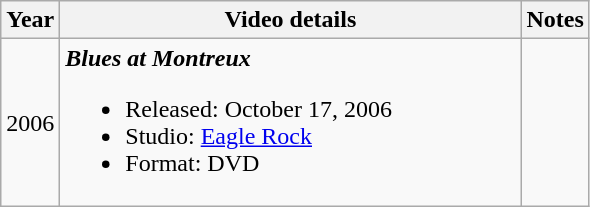<table class="wikitable">
<tr>
<th style="text-align:center;">Year</th>
<th style="text-align:center; width:300px;">Video details</th>
<th>Notes</th>
</tr>
<tr>
<td>2006</td>
<td><strong><em>Blues at Montreux</em></strong><br><ul><li>Released: October 17, 2006</li><li>Studio: <a href='#'>Eagle Rock</a></li><li>Format: DVD</li></ul></td>
<td></td>
</tr>
</table>
